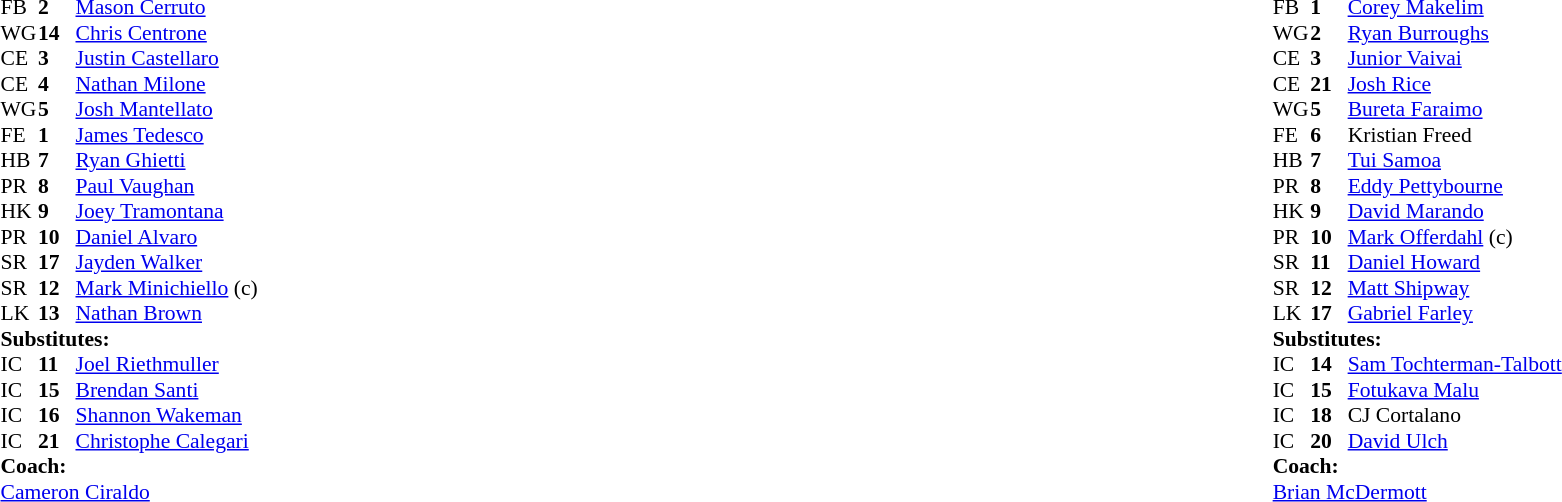<table width="100%" class="mw-collapsible mw-collapsed">
<tr>
<td valign="top" width="50%"><br><table cellspacing="0" cellpadding="0" style="font-size: 90%">
<tr>
<th width="25"></th>
<th width="25"></th>
</tr>
<tr>
<td>FB</td>
<td><strong>2</strong></td>
<td> <a href='#'>Mason Cerruto</a></td>
</tr>
<tr>
<td>WG</td>
<td><strong>14</strong></td>
<td> <a href='#'>Chris Centrone</a></td>
</tr>
<tr>
<td>CE</td>
<td><strong>3</strong></td>
<td> <a href='#'>Justin Castellaro</a></td>
</tr>
<tr>
<td>CE</td>
<td><strong>4</strong></td>
<td> <a href='#'>Nathan Milone</a></td>
</tr>
<tr>
<td>WG</td>
<td><strong>5</strong></td>
<td> <a href='#'>Josh Mantellato</a></td>
</tr>
<tr>
<td>FE</td>
<td><strong>1</strong></td>
<td> <a href='#'>James Tedesco</a></td>
</tr>
<tr>
<td>HB</td>
<td><strong>7</strong></td>
<td> <a href='#'>Ryan Ghietti</a></td>
</tr>
<tr>
<td>PR</td>
<td><strong>8</strong></td>
<td> <a href='#'>Paul Vaughan</a></td>
</tr>
<tr>
<td>HK</td>
<td><strong>9</strong></td>
<td> <a href='#'>Joey Tramontana</a></td>
</tr>
<tr>
<td>PR</td>
<td><strong>10</strong></td>
<td> <a href='#'>Daniel Alvaro</a></td>
</tr>
<tr>
<td>SR</td>
<td><strong>17</strong></td>
<td> <a href='#'>Jayden Walker</a></td>
</tr>
<tr>
<td>SR</td>
<td><strong>12</strong></td>
<td> <a href='#'>Mark Minichiello</a> (c)</td>
</tr>
<tr>
<td>LK</td>
<td><strong>13</strong></td>
<td> <a href='#'>Nathan Brown</a></td>
</tr>
<tr>
<td colspan="3"><strong>Substitutes:</strong></td>
</tr>
<tr>
<td>IC</td>
<td><strong>11</strong></td>
<td> <a href='#'>Joel Riethmuller</a></td>
</tr>
<tr>
<td>IC</td>
<td><strong>15</strong></td>
<td> <a href='#'>Brendan Santi</a></td>
</tr>
<tr>
<td>IC</td>
<td><strong>16</strong></td>
<td> <a href='#'>Shannon Wakeman</a></td>
</tr>
<tr>
<td>IC</td>
<td><strong>21</strong></td>
<td> <a href='#'>Christophe Calegari</a></td>
</tr>
<tr>
<td colspan="3"><strong>Coach:</strong></td>
</tr>
<tr>
<td colspan="4"><a href='#'>Cameron Ciraldo</a></td>
</tr>
</table>
</td>
<td valign="top" width="50%"><br><table cellspacing="0" cellpadding="0" align="center" style="font-size: 90%">
<tr>
<th width="25"></th>
<th width="25"></th>
</tr>
<tr>
<td>FB</td>
<td><strong>1</strong></td>
<td> <a href='#'>Corey Makelim</a></td>
</tr>
<tr>
<td>WG</td>
<td><strong>2</strong></td>
<td> <a href='#'>Ryan Burroughs</a></td>
</tr>
<tr>
<td>CE</td>
<td><strong>3</strong></td>
<td> <a href='#'>Junior Vaivai</a></td>
</tr>
<tr>
<td>CE</td>
<td><strong>21</strong></td>
<td> <a href='#'>Josh Rice</a></td>
</tr>
<tr>
<td>WG</td>
<td><strong>5</strong></td>
<td> <a href='#'>Bureta Faraimo</a></td>
</tr>
<tr>
<td>FE</td>
<td><strong>6</strong></td>
<td> Kristian Freed</td>
</tr>
<tr>
<td>HB</td>
<td><strong>7</strong></td>
<td> <a href='#'>Tui Samoa</a></td>
</tr>
<tr>
<td>PR</td>
<td><strong>8</strong></td>
<td> <a href='#'>Eddy Pettybourne</a></td>
</tr>
<tr>
<td>HK</td>
<td><strong>9</strong></td>
<td> <a href='#'>David Marando</a></td>
</tr>
<tr>
<td>PR</td>
<td><strong>10</strong></td>
<td> <a href='#'>Mark Offerdahl</a> (c)</td>
</tr>
<tr>
<td>SR</td>
<td><strong>11</strong></td>
<td> <a href='#'>Daniel Howard</a></td>
</tr>
<tr>
<td>SR</td>
<td><strong>12</strong></td>
<td> <a href='#'>Matt Shipway</a></td>
</tr>
<tr>
<td>LK</td>
<td><strong>17</strong></td>
<td> <a href='#'>Gabriel Farley</a></td>
</tr>
<tr>
<td colspan="3"><strong>Substitutes:</strong></td>
</tr>
<tr>
<td>IC</td>
<td><strong>14</strong></td>
<td> <a href='#'>Sam Tochterman-Talbott</a></td>
</tr>
<tr>
<td>IC</td>
<td><strong>15</strong></td>
<td> <a href='#'>Fotukava Malu</a></td>
</tr>
<tr>
<td>IC</td>
<td><strong>18</strong></td>
<td> CJ Cortalano</td>
</tr>
<tr>
<td>IC</td>
<td><strong>20</strong></td>
<td> <a href='#'>David Ulch</a></td>
</tr>
<tr>
<td colspan="3"><strong>Coach:</strong></td>
</tr>
<tr>
<td colspan="4"><a href='#'>Brian McDermott</a></td>
</tr>
</table>
</td>
</tr>
</table>
